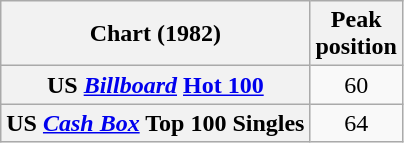<table class="wikitable sortable plainrowheaders" style="text-align:center">
<tr>
<th>Chart (1982)</th>
<th>Peak<br>position</th>
</tr>
<tr>
<th scope="row">US <em><a href='#'>Billboard</a></em> <a href='#'>Hot 100</a></th>
<td style="text-align:center;">60</td>
</tr>
<tr>
<th scope="row">US <em><a href='#'>Cash Box</a></em> Top 100 Singles</th>
<td style="text-align:center;">64</td>
</tr>
</table>
